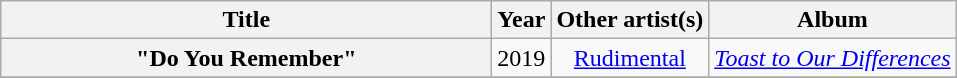<table class="wikitable plainrowheaders" style="text-align:center;">
<tr>
<th scope="col" style="width:20em;">Title</th>
<th scope="col">Year</th>
<th scope="col">Other artist(s)</th>
<th scope="col">Album</th>
</tr>
<tr>
<th scope="row">"Do You Remember"</th>
<td>2019</td>
<td><a href='#'>Rudimental</a></td>
<td><em><a href='#'>Toast to Our Differences</a></em></td>
</tr>
<tr>
</tr>
</table>
